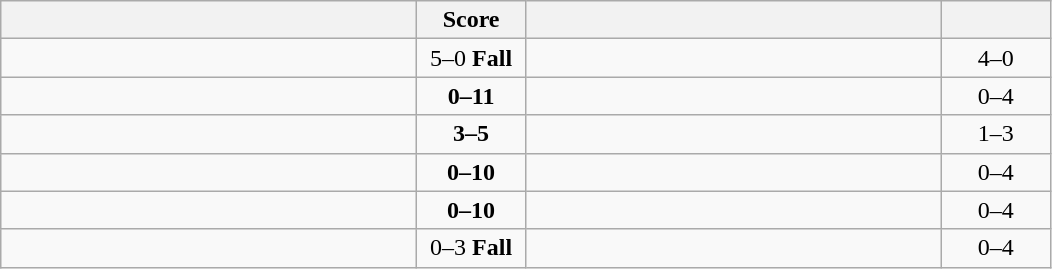<table class="wikitable" style="text-align: center; ">
<tr>
<th align="right" width="270"></th>
<th width="65">Score</th>
<th align="left" width="270"></th>
<th width="65"></th>
</tr>
<tr>
<td align="left"><strong></strong></td>
<td>5–0 <strong>Fall</strong></td>
<td align="left"></td>
<td>4–0 <strong></strong></td>
</tr>
<tr>
<td align="left"></td>
<td><strong>0–11</strong></td>
<td align="left"><strong></strong></td>
<td>0–4 <strong></strong></td>
</tr>
<tr>
<td align="left"></td>
<td><strong>3–5</strong></td>
<td align="left"><strong></strong></td>
<td>1–3 <strong></strong></td>
</tr>
<tr>
<td align="left"></td>
<td><strong>0–10</strong></td>
<td align="left"><strong></strong></td>
<td>0–4 <strong></strong></td>
</tr>
<tr>
<td align="left"></td>
<td><strong>0–10</strong></td>
<td align="left"><strong></strong></td>
<td>0–4 <strong></strong></td>
</tr>
<tr>
<td align="left"></td>
<td>0–3 <strong>Fall</strong></td>
<td align="left"><strong></strong></td>
<td>0–4 <strong></strong></td>
</tr>
</table>
